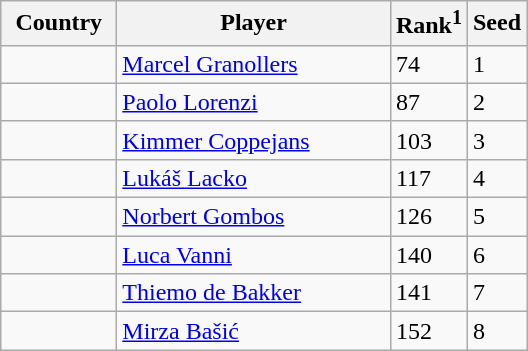<table class="sortable wikitable">
<tr>
<th width="70">Country</th>
<th width="175">Player</th>
<th>Rank<sup>1</sup></th>
<th>Seed</th>
</tr>
<tr>
<td></td>
<td><a href='#'>Marcel Granollers</a></td>
<td>74</td>
<td>1</td>
</tr>
<tr>
<td></td>
<td><a href='#'>Paolo Lorenzi</a></td>
<td>87</td>
<td>2</td>
</tr>
<tr>
<td></td>
<td><a href='#'>Kimmer Coppejans</a></td>
<td>103</td>
<td>3</td>
</tr>
<tr>
<td></td>
<td><a href='#'>Lukáš Lacko</a></td>
<td>117</td>
<td>4</td>
</tr>
<tr>
<td></td>
<td><a href='#'>Norbert Gombos</a></td>
<td>126</td>
<td>5</td>
</tr>
<tr>
<td></td>
<td><a href='#'>Luca Vanni</a></td>
<td>140</td>
<td>6</td>
</tr>
<tr>
<td></td>
<td><a href='#'>Thiemo de Bakker</a></td>
<td>141</td>
<td>7</td>
</tr>
<tr>
<td></td>
<td><a href='#'>Mirza Bašić</a></td>
<td>152</td>
<td>8</td>
</tr>
</table>
